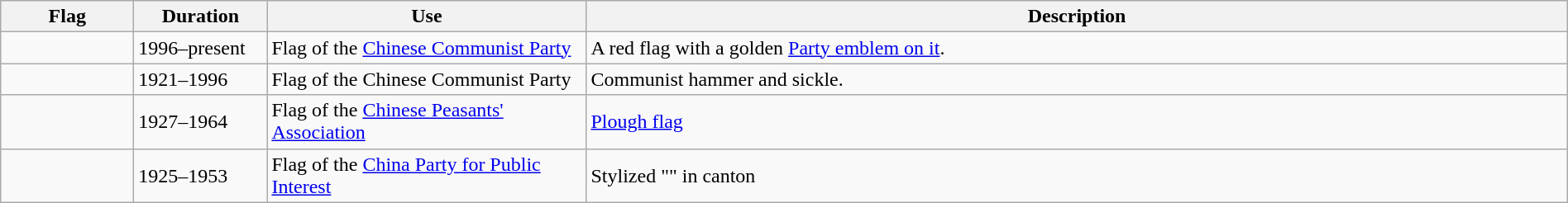<table class="wikitable" width="100%">
<tr>
<th style="width:100px;">Flag</th>
<th style="width:100px;">Duration</th>
<th style="width:250px;">Use</th>
<th style="min-width:250px">Description</th>
</tr>
<tr>
<td></td>
<td>1996–present</td>
<td>Flag of the <a href='#'>Chinese Communist Party</a></td>
<td>A red flag with a golden <a href='#'>Party emblem on it</a>.</td>
</tr>
<tr>
<td></td>
<td>1921–1996</td>
<td>Flag of the Chinese Communist Party</td>
<td>Communist hammer and sickle.</td>
</tr>
<tr>
<td></td>
<td>1927–1964</td>
<td>Flag of the <a href='#'>Chinese Peasants' Association</a></td>
<td><a href='#'>Plough flag</a></td>
</tr>
<tr>
<td></td>
<td>1925–1953</td>
<td>Flag of the <a href='#'>China Party for Public Interest</a></td>
<td>Stylized "" in canton</td>
</tr>
</table>
